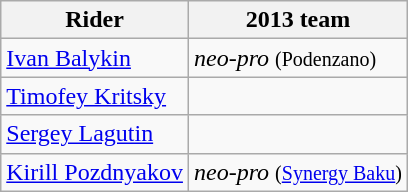<table class="wikitable">
<tr>
<th>Rider</th>
<th>2013 team</th>
</tr>
<tr>
<td><a href='#'>Ivan Balykin</a></td>
<td><em>neo-pro</em> <small>(Podenzano)</small></td>
</tr>
<tr>
<td><a href='#'>Timofey Kritsky</a></td>
<td></td>
</tr>
<tr>
<td><a href='#'>Sergey Lagutin</a></td>
<td></td>
</tr>
<tr>
<td><a href='#'>Kirill Pozdnyakov</a></td>
<td><em>neo-pro</em> <small>(<a href='#'>Synergy Baku</a>)</small></td>
</tr>
</table>
